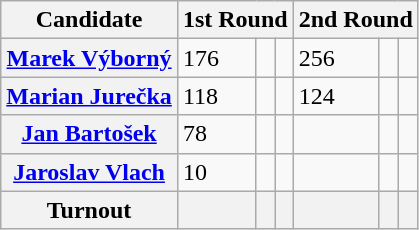<table class="wikitable">
<tr>
<th>Candidate</th>
<th colspan=3>1st Round</th>
<th colspan=3>2nd Round</th>
</tr>
<tr>
<th><a href='#'>Marek Výborný</a></th>
<td>176</td>
<td></td>
<td></td>
<td>256</td>
<td></td>
<td></td>
</tr>
<tr>
<th><a href='#'>Marian Jurečka</a></th>
<td>118</td>
<td></td>
<td></td>
<td>124</td>
<td></td>
<td></td>
</tr>
<tr>
<th><a href='#'>Jan Bartošek</a></th>
<td>78</td>
<td></td>
<td></td>
<td></td>
<td></td>
<td></td>
</tr>
<tr>
<th><a href='#'>Jaroslav Vlach</a></th>
<td>10</td>
<td></td>
<td></td>
<td></td>
<td></td>
<td></td>
</tr>
<tr>
<th>Turnout</th>
<th></th>
<th></th>
<th></th>
<th></th>
<th></th>
<th></th>
</tr>
</table>
